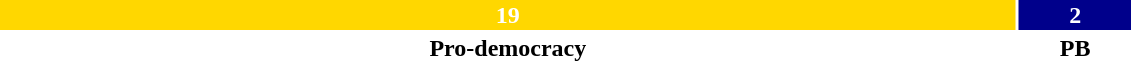<table style="width:60%; text-align:center;">
<tr style="color:white;">
<td style="background:gold; width:90%;"><strong>19</strong></td>
<td style="background:darkblue; width:10%;"><strong>2</strong></td>
</tr>
<tr>
<td><span><strong>Pro-democracy</strong></span></td>
<td><span><strong>PB</strong></span></td>
</tr>
</table>
